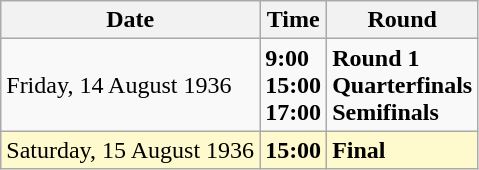<table class="wikitable">
<tr>
<th>Date</th>
<th>Time</th>
<th>Round</th>
</tr>
<tr>
<td>Friday, 14 August 1936</td>
<td><strong>9:00</strong><br><strong>15:00</strong><br><strong>17:00</strong></td>
<td><strong>Round 1</strong><br><strong>Quarterfinals</strong><br><strong>Semifinals</strong></td>
</tr>
<tr style=background:lemonchiffon>
<td>Saturday, 15 August 1936</td>
<td><strong>15:00</strong></td>
<td><strong>Final</strong></td>
</tr>
</table>
